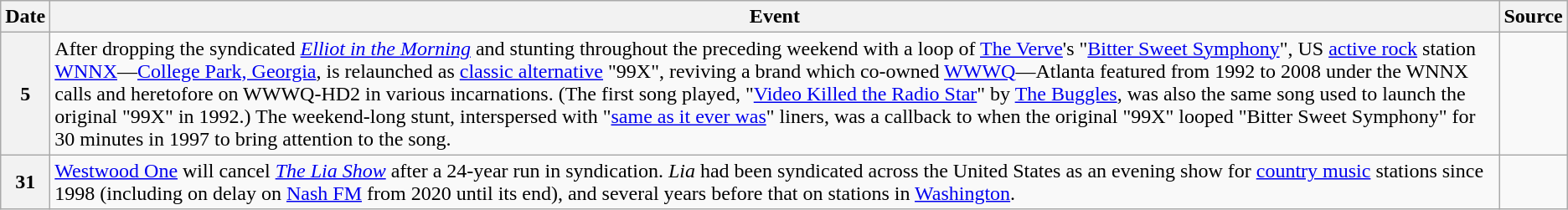<table class="wikitable">
<tr>
<th>Date</th>
<th>Event</th>
<th>Source</th>
</tr>
<tr>
<th>5</th>
<td>After dropping the syndicated <em><a href='#'>Elliot in the Morning</a></em> and stunting throughout the preceding weekend with a loop of <a href='#'>The Verve</a>'s "<a href='#'>Bitter Sweet Symphony</a>", US <a href='#'>active rock</a> station <a href='#'>WNNX</a>—<a href='#'>College Park, Georgia</a>, is relaunched as <a href='#'>classic alternative</a> "99X", reviving a brand which co-owned <a href='#'>WWWQ</a>—Atlanta featured from 1992 to 2008 under the WNNX calls and heretofore on WWWQ-HD2 in various incarnations. (The first song played, "<a href='#'>Video Killed the Radio Star</a>" by <a href='#'>The Buggles</a>, was also the same song used to launch the original "99X" in 1992.) The weekend-long stunt, interspersed with "<a href='#'>same as it ever was</a>" liners, was a callback to when the original "99X" looped "Bitter Sweet Symphony" for 30 minutes in 1997 to bring attention to the song.</td>
<td></td>
</tr>
<tr>
<th>31</th>
<td><a href='#'>Westwood One</a> will cancel <em><a href='#'>The Lia Show</a></em> after a 24-year run in syndication. <em>Lia</em> had been syndicated across the United States as an evening show for <a href='#'>country music</a> stations since 1998 (including on delay on <a href='#'>Nash FM</a> from 2020 until its end), and several  years before that on stations in <a href='#'>Washington</a>.</td>
<td></td>
</tr>
</table>
